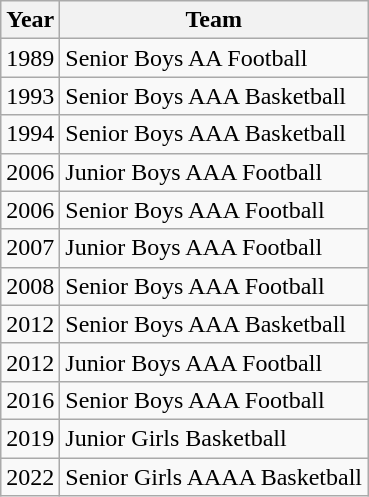<table class="wikitable">
<tr>
<th>Year</th>
<th>Team</th>
</tr>
<tr>
<td>1989</td>
<td>Senior Boys AA Football</td>
</tr>
<tr>
<td>1993</td>
<td>Senior Boys AAA Basketball</td>
</tr>
<tr>
<td>1994</td>
<td>Senior Boys AAA Basketball</td>
</tr>
<tr>
<td>2006</td>
<td>Junior Boys AAA Football</td>
</tr>
<tr>
<td>2006</td>
<td>Senior Boys AAA Football</td>
</tr>
<tr>
<td>2007</td>
<td>Junior Boys AAA Football</td>
</tr>
<tr>
<td>2008</td>
<td>Senior Boys AAA Football</td>
</tr>
<tr>
<td>2012</td>
<td>Senior Boys AAA Basketball</td>
</tr>
<tr>
<td>2012</td>
<td>Junior Boys AAA Football</td>
</tr>
<tr>
<td>2016</td>
<td>Senior Boys AAA Football</td>
</tr>
<tr>
<td>2019</td>
<td>Junior Girls Basketball</td>
</tr>
<tr>
<td>2022</td>
<td>Senior Girls AAAA Basketball</td>
</tr>
</table>
